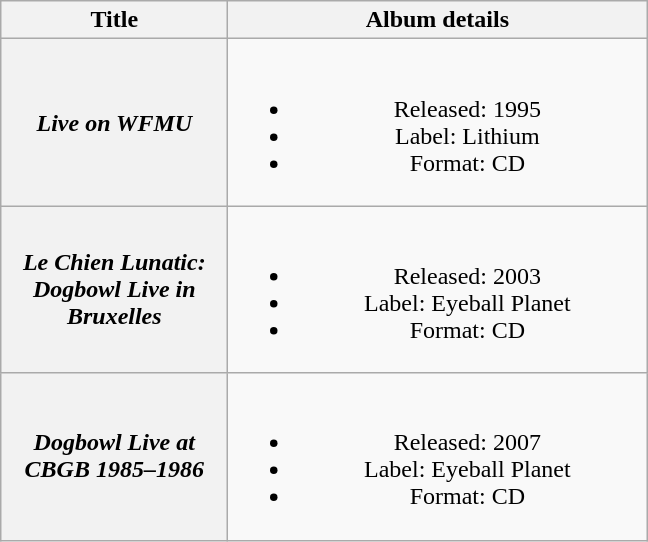<table class="wikitable plainrowheaders" style="text-align:center;">
<tr>
<th scope="col" rowspan="1" style="width:9em;">Title</th>
<th scope="col" rowspan="1" style="width:17em;">Album details</th>
</tr>
<tr>
<th scope="row"><em>Live on WFMU</em></th>
<td><br><ul><li>Released: 1995</li><li>Label: Lithium</li><li>Format: CD</li></ul></td>
</tr>
<tr>
<th scope="row"><em>Le Chien Lunatic: Dogbowl Live in Bruxelles</em></th>
<td><br><ul><li>Released: 2003</li><li>Label: Eyeball Planet</li><li>Format: CD</li></ul></td>
</tr>
<tr>
<th scope="row"><em>Dogbowl Live at CBGB 1985–1986</em></th>
<td><br><ul><li>Released: 2007</li><li>Label: Eyeball Planet</li><li>Format: CD</li></ul></td>
</tr>
</table>
